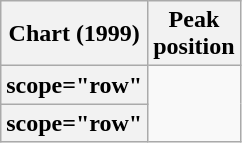<table class="wikitable sortable plainrowheaders">
<tr>
<th scope="col">Chart (1999)</th>
<th scope="col">Peak<br>position</th>
</tr>
<tr>
<th>scope="row" </th>
</tr>
<tr>
<th>scope="row" </th>
</tr>
</table>
